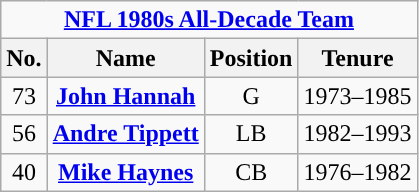<table class="wikitable" style="text-align:center">
<tr>
<td colspan="4"><strong><a href='#'><span><u>NFL 1980s All-Decade Team</u></span></a></strong></td>
</tr>
<tr>
<th>No.</th>
<th>Name</th>
<th>Position</th>
<th>Tenure</th>
</tr>
<tr>
<td>73</td>
<td><strong><a href='#'>John Hannah</a></strong></td>
<td>G</td>
<td>1973–1985</td>
</tr>
<tr>
<td>56</td>
<td><strong><a href='#'>Andre Tippett</a></strong></td>
<td>LB</td>
<td>1982–1993</td>
</tr>
<tr>
<td>40</td>
<td><strong><a href='#'>Mike Haynes</a></strong></td>
<td>CB</td>
<td>1976–1982</td>
</tr>
</table>
